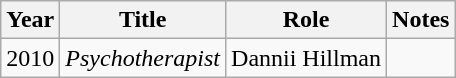<table class="wikitable">
<tr>
<th>Year</th>
<th>Title</th>
<th>Role</th>
<th>Notes</th>
</tr>
<tr>
<td>2010</td>
<td><em>Psychotherapist</em></td>
<td>Dannii Hillman</td>
<td></td>
</tr>
</table>
